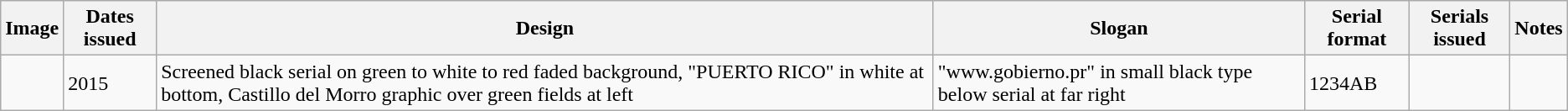<table class="wikitable">
<tr>
<th>Image</th>
<th>Dates issued</th>
<th>Design</th>
<th>Slogan</th>
<th>Serial format</th>
<th>Serials issued</th>
<th>Notes</th>
</tr>
<tr>
<td></td>
<td>2015</td>
<td>Screened black serial on green to white to red faded background, "PUERTO RICO" in white at bottom, Castillo del Morro graphic over green fields at left</td>
<td>"www.gobierno.pr" in small black type below serial at far right</td>
<td>1234AB</td>
<td></td>
<td></td>
</tr>
</table>
